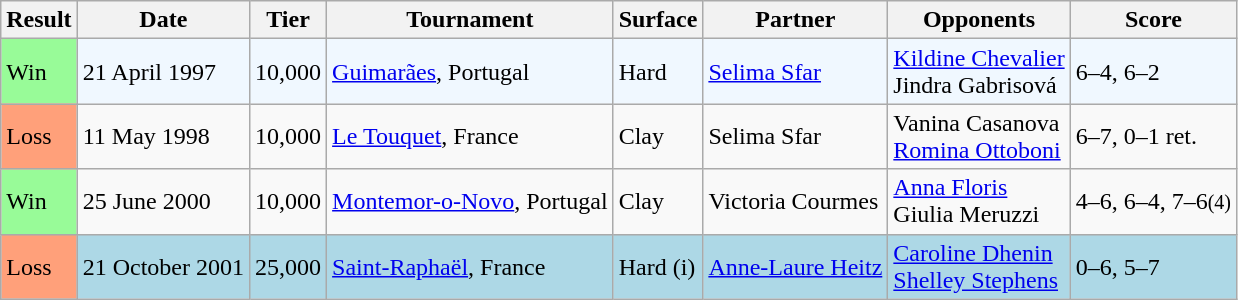<table class="sortable wikitable">
<tr>
<th>Result</th>
<th>Date</th>
<th>Tier</th>
<th>Tournament</th>
<th>Surface</th>
<th>Partner</th>
<th>Opponents</th>
<th class="unsortable">Score</th>
</tr>
<tr bgcolor=f0f8ff>
<td bgcolor="98FB98">Win</td>
<td>21 April 1997</td>
<td>10,000</td>
<td><a href='#'>Guimarães</a>, Portugal</td>
<td>Hard</td>
<td> <a href='#'>Selima Sfar</a></td>
<td> <a href='#'>Kildine Chevalier</a> <br>  Jindra Gabrisová</td>
<td>6–4, 6–2</td>
</tr>
<tr>
<td bgcolor="FFA07A">Loss</td>
<td>11 May 1998</td>
<td>10,000</td>
<td><a href='#'>Le Touquet</a>, France</td>
<td>Clay</td>
<td> Selima Sfar</td>
<td> Vanina Casanova <br>  <a href='#'>Romina Ottoboni</a></td>
<td>6–7, 0–1 ret.</td>
</tr>
<tr>
<td bgcolor="98FB98">Win</td>
<td>25 June 2000</td>
<td>10,000</td>
<td><a href='#'>Montemor-o-Novo</a>, Portugal</td>
<td>Clay</td>
<td> Victoria Courmes</td>
<td> <a href='#'>Anna Floris</a> <br>  Giulia Meruzzi</td>
<td>4–6, 6–4, 7–6<small>(4)</small></td>
</tr>
<tr bgcolor="lightblue">
<td bgcolor="FFA07A">Loss</td>
<td>21 October 2001</td>
<td>25,000</td>
<td><a href='#'>Saint-Raphaël</a>, France</td>
<td>Hard (i)</td>
<td> <a href='#'>Anne-Laure Heitz</a></td>
<td> <a href='#'>Caroline Dhenin</a> <br>  <a href='#'>Shelley Stephens</a></td>
<td>0–6, 5–7</td>
</tr>
</table>
